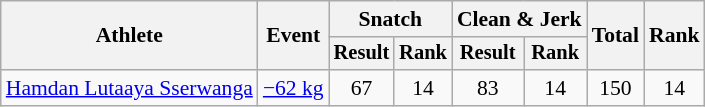<table class="wikitable" style="font-size:90%">
<tr>
<th rowspan="2">Athlete</th>
<th rowspan="2">Event</th>
<th colspan="2">Snatch</th>
<th colspan="2">Clean & Jerk</th>
<th rowspan="2">Total</th>
<th rowspan="2">Rank</th>
</tr>
<tr style="font-size:95%">
<th>Result</th>
<th>Rank</th>
<th>Result</th>
<th>Rank</th>
</tr>
<tr align=center>
<td align=left><a href='#'>Hamdan Lutaaya Sserwanga</a></td>
<td align=left><a href='#'>−62 kg</a></td>
<td>67</td>
<td>14</td>
<td>83</td>
<td>14</td>
<td>150</td>
<td>14</td>
</tr>
</table>
